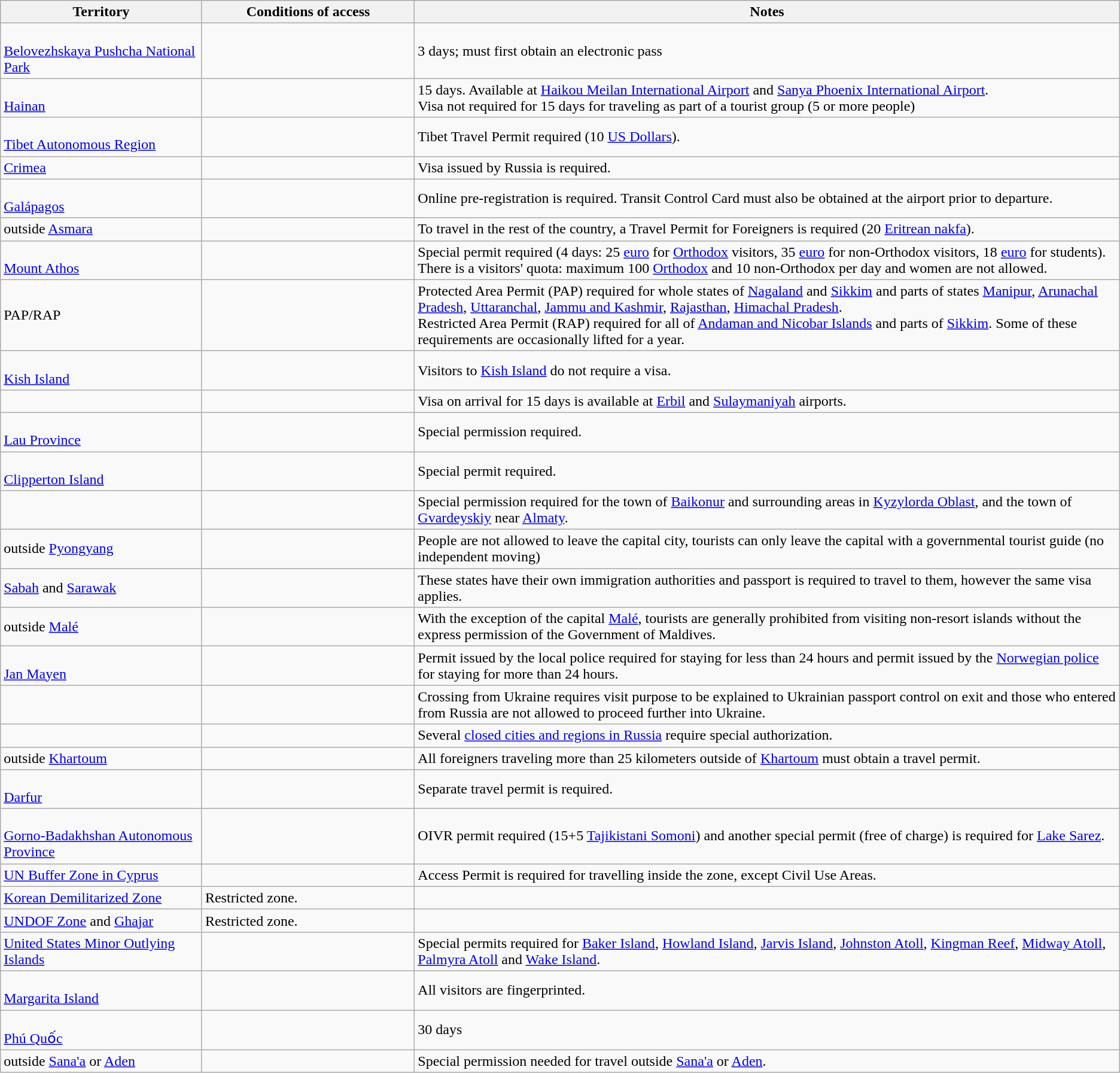<table class="wikitable" style="text-align: left; table-layout: fixed; ">
<tr>
<th style="width:18%;">Territory</th>
<th style="width:19%;">Conditions of access</th>
<th>Notes</th>
</tr>
<tr>
<td><br> <a href='#'>Belovezhskaya Pushcha National Park</a></td>
<td></td>
<td>3 days; must first obtain an electronic pass</td>
</tr>
<tr>
<td><br>  <a href='#'>Hainan</a></td>
<td></td>
<td>15 days. Available at <a href='#'>Haikou Meilan International Airport</a> and <a href='#'>Sanya Phoenix International Airport</a>.<br>Visa not required for 15 days for traveling as part of a tourist group (5 or more people)</td>
</tr>
<tr>
<td><br> <a href='#'>Tibet Autonomous Region</a></td>
<td></td>
<td>Tibet Travel Permit required (10 <a href='#'>US Dollars</a>).</td>
</tr>
<tr>
<td> <a href='#'>Crimea</a></td>
<td></td>
<td>Visa issued by Russia is required.</td>
</tr>
<tr>
<td><br>  <a href='#'>Galápagos</a></td>
<td></td>
<td>Online pre-registration is required. Transit Control Card must also be obtained at the airport prior to departure.</td>
</tr>
<tr>
<td> outside <a href='#'>Asmara</a></td>
<td></td>
<td>To travel in the rest of the country, a Travel Permit for Foreigners is required (20 <a href='#'>Eritrean nakfa</a>).</td>
</tr>
<tr>
<td><br>  <a href='#'>Mount Athos</a></td>
<td></td>
<td>Special permit required (4 days: 25 <a href='#'>euro</a> for <a href='#'>Orthodox</a> visitors, 35 <a href='#'>euro</a> for non-Orthodox visitors, 18 <a href='#'>euro</a> for students). There is a visitors' quota: maximum 100 <a href='#'>Orthodox</a> and 10 non-Orthodox per day and women are not allowed.</td>
</tr>
<tr>
<td> PAP/RAP</td>
<td></td>
<td>Protected Area Permit (PAP) required for whole states of <a href='#'>Nagaland</a> and <a href='#'>Sikkim</a> and parts of states <a href='#'>Manipur</a>, <a href='#'>Arunachal Pradesh</a>, <a href='#'>Uttaranchal</a>, <a href='#'>Jammu and Kashmir</a>, <a href='#'>Rajasthan</a>, <a href='#'>Himachal Pradesh</a>.<br>Restricted Area Permit (RAP) required for all of <a href='#'>Andaman and Nicobar Islands</a> and parts of <a href='#'>Sikkim</a>. Some of these requirements are occasionally lifted for a year.</td>
</tr>
<tr>
<td><br> <a href='#'>Kish Island</a></td>
<td></td>
<td>Visitors to <a href='#'>Kish Island</a> do not require a visa.</td>
</tr>
<tr>
<td></td>
<td></td>
<td>Visa on arrival for 15 days is available at <a href='#'>Erbil</a> and <a href='#'>Sulaymaniyah</a> airports.</td>
</tr>
<tr>
<td><br> <a href='#'>Lau Province</a></td>
<td></td>
<td>Special permission required.</td>
</tr>
<tr>
<td><br> <a href='#'>Clipperton Island</a></td>
<td></td>
<td>Special permit required.</td>
</tr>
<tr>
<td></td>
<td></td>
<td>Special permission required for the town of <a href='#'>Baikonur</a> and surrounding areas in <a href='#'>Kyzylorda Oblast</a>, and the town of <a href='#'>Gvardeyskiy</a> near <a href='#'>Almaty</a>.</td>
</tr>
<tr>
<td> outside <a href='#'>Pyongyang</a></td>
<td></td>
<td>People are not allowed to leave the capital city, tourists can only leave the capital with a governmental tourist guide (no independent moving)</td>
</tr>
<tr>
<td> <a href='#'>Sabah</a> and <a href='#'>Sarawak</a></td>
<td></td>
<td>These states have their own immigration authorities and passport is required to travel to them, however the same visa applies.</td>
</tr>
<tr>
<td> outside <a href='#'>Malé</a></td>
<td></td>
<td>With the exception of the capital <a href='#'>Malé</a>, tourists are generally prohibited from visiting non-resort islands without the express permission of the Government of Maldives.</td>
</tr>
<tr>
<td><br> <a href='#'>Jan Mayen</a></td>
<td></td>
<td>Permit issued by the local police required for staying for less than 24 hours and permit issued by the <a href='#'>Norwegian police</a> for staying for more than 24 hours.</td>
</tr>
<tr>
<td></td>
<td></td>
<td>Crossing from Ukraine requires visit purpose to be explained to Ukrainian passport control on exit and those who entered from Russia are not allowed to proceed further into Ukraine.</td>
</tr>
<tr>
<td></td>
<td></td>
<td>Several <a href='#'>closed cities and regions in Russia</a> require special authorization.</td>
</tr>
<tr>
<td> outside <a href='#'>Khartoum</a></td>
<td></td>
<td>All foreigners traveling more than 25 kilometers outside of <a href='#'>Khartoum</a> must obtain a travel permit.</td>
</tr>
<tr>
<td><br> <a href='#'>Darfur</a></td>
<td></td>
<td>Separate travel permit is required.</td>
</tr>
<tr>
<td><br> <a href='#'>Gorno-Badakhshan Autonomous Province</a></td>
<td></td>
<td>OIVR permit required (15+5 <a href='#'>Tajikistani Somoni</a>) and another special permit (free of charge) is required for <a href='#'>Lake Sarez</a>.</td>
</tr>
<tr>
<td> <a href='#'>UN Buffer Zone in Cyprus</a></td>
<td></td>
<td>Access Permit is required for travelling inside the zone, except Civil Use Areas.</td>
</tr>
<tr>
<td> <a href='#'>Korean Demilitarized Zone</a></td>
<td>Restricted zone.</td>
<td></td>
</tr>
<tr>
<td> <a href='#'>UNDOF Zone</a> and <a href='#'>Ghajar</a></td>
<td>Restricted zone.</td>
<td></td>
</tr>
<tr>
<td> <a href='#'>United States Minor Outlying Islands</a></td>
<td></td>
<td>Special permits required for <a href='#'>Baker Island</a>, <a href='#'>Howland Island</a>, <a href='#'>Jarvis Island</a>, <a href='#'>Johnston Atoll</a>, <a href='#'>Kingman Reef</a>, <a href='#'>Midway Atoll</a>, <a href='#'>Palmyra Atoll</a> and <a href='#'>Wake Island</a>.</td>
</tr>
<tr>
<td><br> <a href='#'>Margarita Island</a></td>
<td></td>
<td>All visitors are fingerprinted.</td>
</tr>
<tr>
<td><br> <a href='#'>Phú Quốc</a></td>
<td></td>
<td>30 days</td>
</tr>
<tr>
<td> outside <a href='#'>Sana'a</a> or <a href='#'>Aden</a></td>
<td></td>
<td>Special permission needed for travel outside <a href='#'>Sana'a</a> or <a href='#'>Aden</a>.</td>
</tr>
</table>
